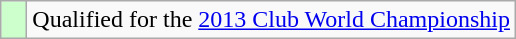<table class="wikitable" style="text-align: left;">
<tr>
<td width=10px bgcolor=#ccffcc></td>
<td>Qualified for the <a href='#'>2013 Club World Championship</a></td>
</tr>
</table>
